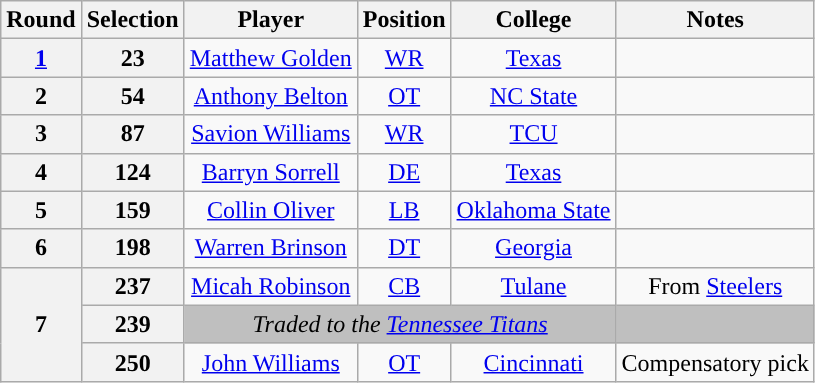<table class="wikitable" style="text-align:center">
<tr>
<th>Round</th>
<th>Selection</th>
<th>Player</th>
<th>Position</th>
<th>College</th>
<th>Notes</th>
</tr>
<tr>
<th><a href='#'>1</a></th>
<th>23</th>
<td><a href='#'>Matthew Golden</a></td>
<td><a href='#'>WR</a></td>
<td><a href='#'>Texas</a></td>
<td></td>
</tr>
<tr>
<th>2</th>
<th>54</th>
<td><a href='#'>Anthony Belton</a></td>
<td><a href='#'>OT</a></td>
<td><a href='#'>NC State</a></td>
<td></td>
</tr>
<tr>
<th>3</th>
<th>87</th>
<td><a href='#'>Savion Williams</a></td>
<td><a href='#'>WR</a></td>
<td><a href='#'>TCU</a></td>
<td></td>
</tr>
<tr>
<th>4</th>
<th>124</th>
<td><a href='#'>Barryn Sorrell</a></td>
<td><a href='#'>DE</a></td>
<td><a href='#'>Texas</a></td>
<td></td>
</tr>
<tr>
<th>5</th>
<th>159</th>
<td><a href='#'>Collin Oliver</a></td>
<td><a href='#'>LB</a></td>
<td><a href='#'>Oklahoma State</a></td>
<td></td>
</tr>
<tr>
<th>6</th>
<th>198</th>
<td><a href='#'>Warren Brinson</a></td>
<td><a href='#'>DT</a></td>
<td><a href='#'>Georgia</a></td>
<td></td>
</tr>
<tr>
<th rowspan="3">7</th>
<th>237</th>
<td><a href='#'>Micah Robinson</a></td>
<td><a href='#'>CB</a></td>
<td><a href='#'>Tulane</a></td>
<td>From <a href='#'>Steelers</a></td>
</tr>
<tr>
<th>239</th>
<td colspan="3" style="background:#BFBFBF"><em>Traded to the <a href='#'>Tennessee Titans</a></em></td>
<td style="background:#BFBFBF"></td>
</tr>
<tr>
<th>250</th>
<td><a href='#'>John Williams</a></td>
<td><a href='#'>OT</a></td>
<td><a href='#'>Cincinnati</a></td>
<td>Compensatory pick</td>
</tr>
</table>
